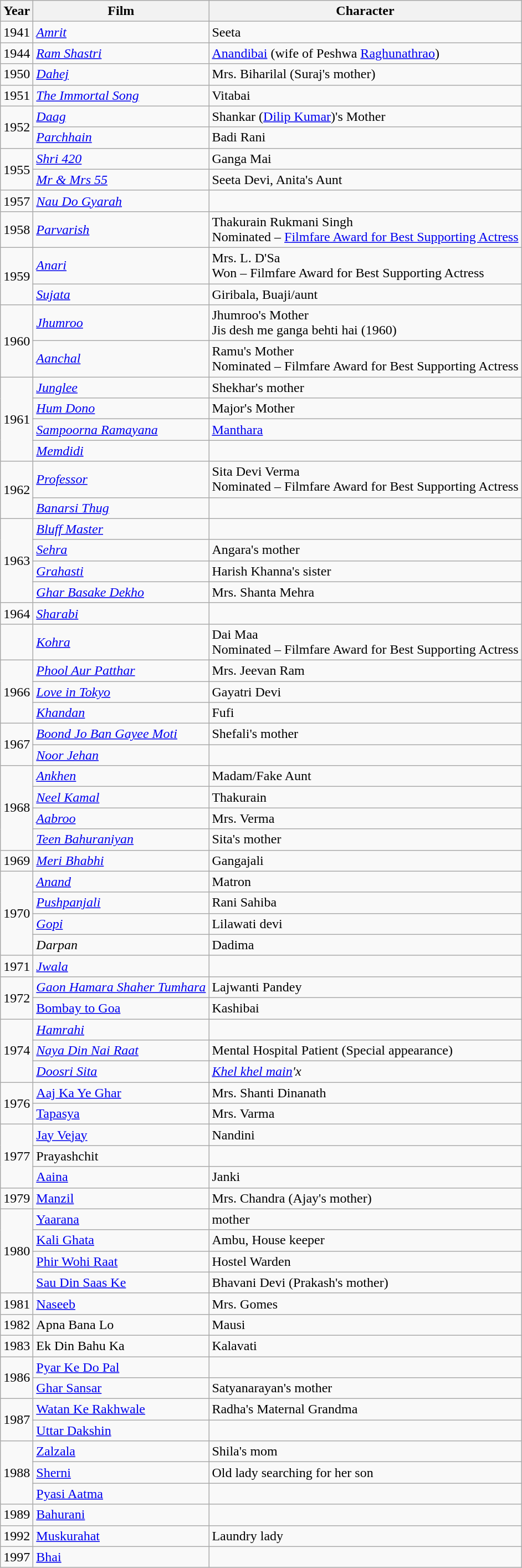<table class="wikitable">
<tr>
<th>Year</th>
<th>Film</th>
<th>Character</th>
</tr>
<tr>
<td>1941</td>
<td><em><a href='#'>Amrit</a></em></td>
<td>Seeta</td>
</tr>
<tr>
<td>1944</td>
<td><em><a href='#'>Ram Shastri</a></em></td>
<td><a href='#'>Anandibai</a> (wife of Peshwa <a href='#'>Raghunathrao</a>)</td>
</tr>
<tr>
<td>1950</td>
<td><em><a href='#'>Dahej</a></em></td>
<td>Mrs. Biharilal (Suraj's mother)</td>
</tr>
<tr>
<td>1951</td>
<td><em><a href='#'>The Immortal Song</a></em></td>
<td>Vitabai</td>
</tr>
<tr>
<td rowspan="2">1952</td>
<td><em><a href='#'>Daag</a></em></td>
<td>Shankar (<a href='#'>Dilip Kumar</a>)'s Mother</td>
</tr>
<tr>
<td><em><a href='#'>Parchhain</a></em></td>
<td>Badi Rani</td>
</tr>
<tr>
<td rowspan="2">1955</td>
<td><em><a href='#'>Shri 420</a></em></td>
<td>Ganga Mai</td>
</tr>
<tr>
<td><em><a href='#'>Mr & Mrs 55</a></em></td>
<td>Seeta Devi, Anita's Aunt</td>
</tr>
<tr>
<td>1957</td>
<td><em><a href='#'>Nau Do Gyarah</a></em></td>
<td></td>
</tr>
<tr>
<td>1958</td>
<td><a href='#'><em>Parvarish</em></a></td>
<td>Thakurain Rukmani Singh<br>Nominated – <a href='#'>Filmfare Award for Best Supporting Actress</a></td>
</tr>
<tr>
<td rowspan="2">1959</td>
<td><em><a href='#'>Anari</a></em></td>
<td>Mrs. L. D'Sa<br>Won – Filmfare Award for Best Supporting Actress</td>
</tr>
<tr>
<td><em><a href='#'>Sujata</a></em></td>
<td>Giribala, Buaji/aunt</td>
</tr>
<tr>
<td rowspan="2">1960</td>
<td><em><a href='#'>Jhumroo</a></em></td>
<td>Jhumroo's Mother<br>Jis desh me ganga behti hai (1960)</td>
</tr>
<tr>
<td><a href='#'><em>Aanchal</em></a></td>
<td>Ramu's Mother<br>Nominated – Filmfare Award for Best Supporting Actress</td>
</tr>
<tr>
<td rowspan="4">1961</td>
<td><em><a href='#'>Junglee</a></em></td>
<td>Shekhar's mother</td>
</tr>
<tr>
<td><em><a href='#'>Hum Dono</a></em></td>
<td>Major's Mother</td>
</tr>
<tr>
<td><em><a href='#'>Sampoorna Ramayana</a></em></td>
<td><a href='#'>Manthara</a></td>
</tr>
<tr>
<td><em><a href='#'>Memdidi</a></em></td>
<td></td>
</tr>
<tr>
<td rowspan="2">1962</td>
<td><em><a href='#'>Professor</a></em></td>
<td>Sita Devi Verma<br>Nominated – Filmfare Award for Best Supporting Actress</td>
</tr>
<tr>
<td><em><a href='#'>Banarsi Thug</a></em></td>
<td></td>
</tr>
<tr>
<td rowspan="4">1963</td>
<td><em><a href='#'>Bluff Master</a></em></td>
<td></td>
</tr>
<tr>
<td><em><a href='#'>Sehra</a></em></td>
<td>Angara's mother</td>
</tr>
<tr>
<td><em><a href='#'>Grahasti</a></em></td>
<td>Harish Khanna's sister</td>
</tr>
<tr>
<td><em><a href='#'>Ghar Basake Dekho</a></em></td>
<td>Mrs. Shanta Mehra</td>
</tr>
<tr>
<td>1964</td>
<td><em><a href='#'>Sharabi</a></em></td>
<td></td>
</tr>
<tr>
<td></td>
<td><a href='#'><em>Kohra</em></a></td>
<td>Dai Maa<br>Nominated – Filmfare Award for Best Supporting Actress</td>
</tr>
<tr>
<td rowspan="3">1966</td>
<td><em><a href='#'>Phool Aur Patthar</a></em></td>
<td>Mrs. Jeevan Ram</td>
</tr>
<tr>
<td><em><a href='#'>Love in Tokyo</a></em></td>
<td>Gayatri Devi</td>
</tr>
<tr>
<td><em><a href='#'>Khandan</a></em></td>
<td>Fufi</td>
</tr>
<tr>
<td rowspan="2">1967</td>
<td><em><a href='#'>Boond Jo Ban Gayee Moti</a></em></td>
<td>Shefali's mother</td>
</tr>
<tr>
<td><em><a href='#'>Noor Jehan</a></em></td>
<td></td>
</tr>
<tr>
<td rowspan="4">1968</td>
<td><em><a href='#'>Ankhen</a></em></td>
<td>Madam/Fake Aunt</td>
</tr>
<tr>
<td><em><a href='#'>Neel Kamal</a></em></td>
<td>Thakurain</td>
</tr>
<tr>
<td><em><a href='#'>Aabroo</a></em></td>
<td>Mrs. Verma</td>
</tr>
<tr>
<td><em><a href='#'>Teen Bahuraniyan</a></em></td>
<td>Sita's mother</td>
</tr>
<tr>
<td>1969</td>
<td><em><a href='#'>Meri Bhabhi</a></em></td>
<td>Gangajali</td>
</tr>
<tr>
<td rowspan="4">1970</td>
<td><em><a href='#'>Anand</a></em></td>
<td>Matron</td>
</tr>
<tr>
<td><em><a href='#'>Pushpanjali</a></em></td>
<td>Rani Sahiba</td>
</tr>
<tr>
<td><em><a href='#'>Gopi</a></em></td>
<td>Lilawati devi</td>
</tr>
<tr>
<td><em>Darpan</em></td>
<td>Dadima</td>
</tr>
<tr>
<td>1971</td>
<td><em><a href='#'>Jwala</a></em></td>
<td></td>
</tr>
<tr>
<td rowspan="2">1972</td>
<td><em><a href='#'>Gaon Hamara Shaher Tumhara</a></em></td>
<td>Lajwanti Pandey</td>
</tr>
<tr>
<td><a href='#'>Bombay to Goa</a></td>
<td>Kashibai</td>
</tr>
<tr>
<td rowspan="3">1974</td>
<td><em><a href='#'>Hamrahi</a></em></td>
<td></td>
</tr>
<tr>
<td><em><a href='#'>Naya Din Nai Raat</a></em></td>
<td>Mental Hospital Patient (Special appearance)</td>
</tr>
<tr>
<td><em><a href='#'>Doosri Sita</a></em></td>
<td><em><a href='#'>Khel khel main</a>'x</td>
</tr>
<tr>
<td rowspan="2">1976</td>
<td></em><a href='#'>Aaj Ka Ye Ghar</a><em></td>
<td>Mrs. Shanti Dinanath</td>
</tr>
<tr>
<td></em><a href='#'>Tapasya</a><em></td>
<td>Mrs. Varma</td>
</tr>
<tr>
<td rowspan="3">1977</td>
<td></em><a href='#'>Jay Vejay</a><em></td>
<td>Nandini</td>
</tr>
<tr>
<td></em>Prayashchit<em></td>
<td></td>
</tr>
<tr>
<td></em><a href='#'>Aaina</a><em></td>
<td>Janki</td>
</tr>
<tr>
<td>1979</td>
<td></em><a href='#'>Manzil</a><em></td>
<td>Mrs. Chandra (Ajay's mother)</td>
</tr>
<tr>
<td rowspan="4">1980</td>
<td></em><a href='#'>Yaarana</a><em></td>
<td>mother</td>
</tr>
<tr>
<td></em><a href='#'>Kali Ghata</a><em></td>
<td>Ambu, House keeper</td>
</tr>
<tr>
<td></em><a href='#'>Phir Wohi Raat</a><em></td>
<td>Hostel Warden</td>
</tr>
<tr>
<td></em><a href='#'>Sau Din Saas Ke</a><em></td>
<td>Bhavani Devi (Prakash's mother)</td>
</tr>
<tr>
<td>1981</td>
<td></em><a href='#'>Naseeb</a><em></td>
<td>Mrs. Gomes</td>
</tr>
<tr>
<td>1982</td>
<td></em>Apna Bana Lo<em></td>
<td>Mausi</td>
</tr>
<tr>
<td>1983</td>
<td></em>Ek Din Bahu Ka<em></td>
<td>Kalavati</td>
</tr>
<tr>
<td rowspan="2">1986</td>
<td></em><a href='#'>Pyar Ke Do Pal</a><em></td>
<td></td>
</tr>
<tr>
<td></em><a href='#'>Ghar Sansar</a><em></td>
<td>Satyanarayan's mother</td>
</tr>
<tr>
<td rowspan="2">1987</td>
<td></em><a href='#'>Watan Ke Rakhwale</a><em></td>
<td>Radha's Maternal Grandma</td>
</tr>
<tr>
<td></em><a href='#'>Uttar Dakshin</a><em></td>
<td></td>
</tr>
<tr>
<td rowspan="3">1988</td>
<td></em><a href='#'>Zalzala</a><em></td>
<td>Shila's mom</td>
</tr>
<tr>
<td></em><a href='#'>Sherni</a><em></td>
<td>Old lady searching for her son</td>
</tr>
<tr>
<td></em><a href='#'>Pyasi Aatma</a><em></td>
<td></td>
</tr>
<tr>
<td>1989</td>
<td></em><a href='#'>Bahurani</a><em></td>
<td></td>
</tr>
<tr>
<td>1992</td>
<td></em><a href='#'>Muskurahat</a><em></td>
<td>Laundry lady</td>
</tr>
<tr>
<td>1997</td>
<td></em><a href='#'>Bhai</a><em></td>
<td></td>
</tr>
</table>
